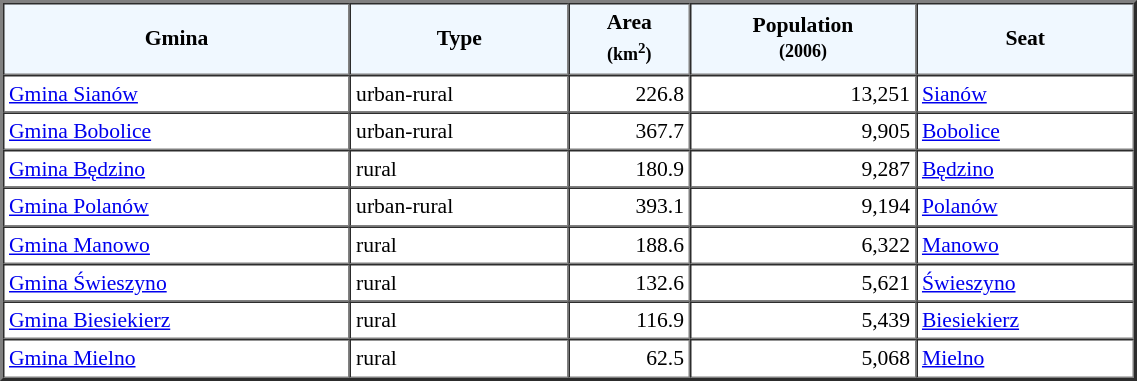<table width="60%" border="2" cellpadding="3" cellspacing="0" style="font-size:90%;line-height:120%;">
<tr bgcolor="F0F8FF">
<td style="text-align:center;"><strong>Gmina</strong></td>
<td style="text-align:center;"><strong>Type</strong></td>
<td style="text-align:center;"><strong>Area<br><small>(km<sup>2</sup>)</small></strong></td>
<td style="text-align:center;"><strong>Population<br><small>(2006)</small></strong></td>
<td style="text-align:center;"><strong>Seat</strong></td>
</tr>
<tr>
<td><a href='#'>Gmina Sianów</a></td>
<td>urban-rural</td>
<td style="text-align:right;">226.8</td>
<td style="text-align:right;">13,251</td>
<td><a href='#'>Sianów</a></td>
</tr>
<tr>
<td><a href='#'>Gmina Bobolice</a></td>
<td>urban-rural</td>
<td style="text-align:right;">367.7</td>
<td style="text-align:right;">9,905</td>
<td><a href='#'>Bobolice</a></td>
</tr>
<tr>
<td><a href='#'>Gmina Będzino</a></td>
<td>rural</td>
<td style="text-align:right;">180.9</td>
<td style="text-align:right;">9,287</td>
<td><a href='#'>Będzino</a></td>
</tr>
<tr>
<td><a href='#'>Gmina Polanów</a></td>
<td>urban-rural</td>
<td style="text-align:right;">393.1</td>
<td style="text-align:right;">9,194</td>
<td><a href='#'>Polanów</a></td>
</tr>
<tr>
<td><a href='#'>Gmina Manowo</a></td>
<td>rural</td>
<td style="text-align:right;">188.6</td>
<td style="text-align:right;">6,322</td>
<td><a href='#'>Manowo</a></td>
</tr>
<tr>
<td><a href='#'>Gmina Świeszyno</a></td>
<td>rural</td>
<td style="text-align:right;">132.6</td>
<td style="text-align:right;">5,621</td>
<td><a href='#'>Świeszyno</a></td>
</tr>
<tr>
<td><a href='#'>Gmina Biesiekierz</a></td>
<td>rural</td>
<td style="text-align:right;">116.9</td>
<td style="text-align:right;">5,439</td>
<td><a href='#'>Biesiekierz</a></td>
</tr>
<tr>
<td><a href='#'>Gmina Mielno</a></td>
<td>rural</td>
<td style="text-align:right;">62.5</td>
<td style="text-align:right;">5,068</td>
<td><a href='#'>Mielno</a></td>
</tr>
<tr>
</tr>
</table>
